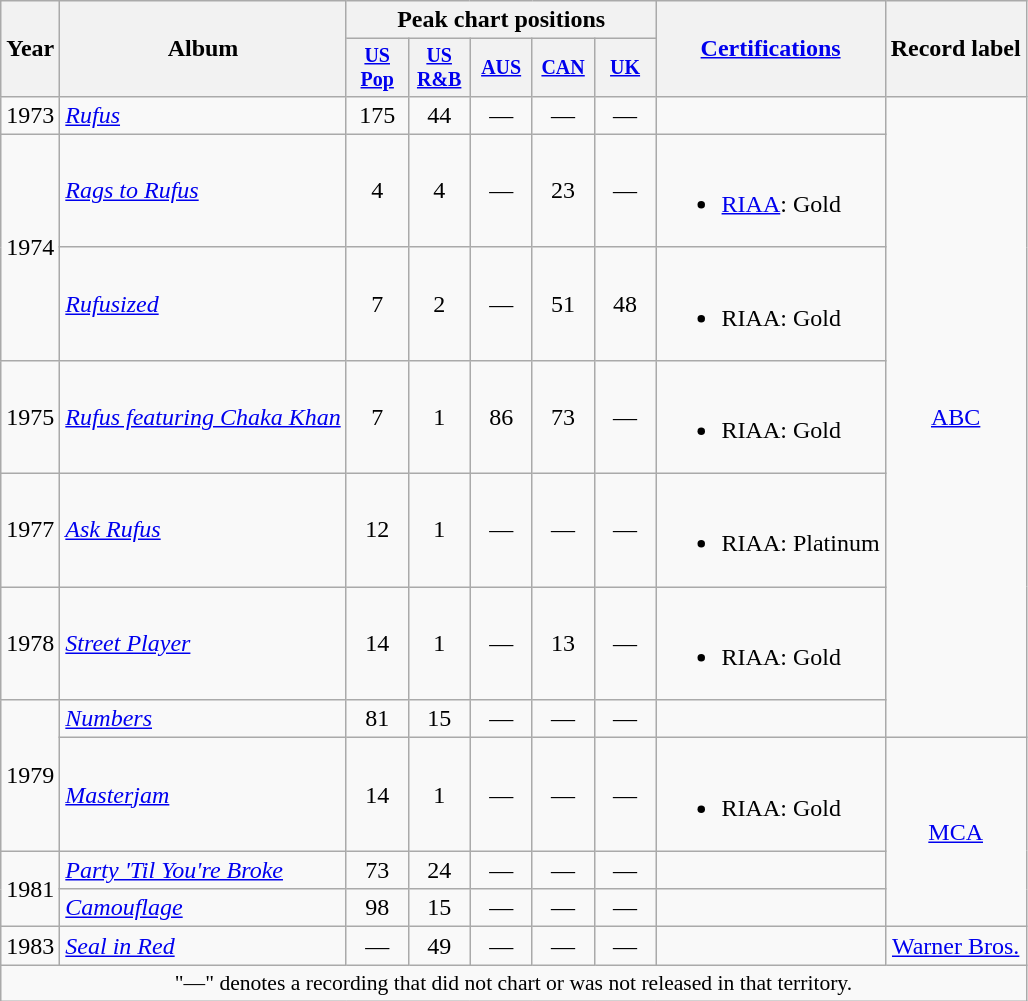<table class="wikitable" style="text-align:center;">
<tr>
<th rowspan="2">Year</th>
<th rowspan="2">Album</th>
<th colspan="5">Peak chart positions</th>
<th rowspan="2"><a href='#'>Certifications</a></th>
<th rowspan="2">Record label</th>
</tr>
<tr style="font-size:smaller;">
<th width="35"><a href='#'>US Pop</a><br></th>
<th width="35"><a href='#'>US<br>R&B</a><br></th>
<th width="35"><a href='#'>AUS</a><br></th>
<th width="35"><a href='#'>CAN</a><br></th>
<th width="35"><a href='#'>UK</a><br></th>
</tr>
<tr>
<td>1973</td>
<td align="left"><em><a href='#'>Rufus</a></em></td>
<td>175</td>
<td>44</td>
<td>—</td>
<td>—</td>
<td>—</td>
<td align="left"></td>
<td rowspan="7"><a href='#'>ABC</a></td>
</tr>
<tr>
<td rowspan="2">1974</td>
<td align="left"><em><a href='#'>Rags to Rufus</a></em></td>
<td>4</td>
<td>4</td>
<td>—</td>
<td>23</td>
<td>—</td>
<td align="left"><br><ul><li><a href='#'>RIAA</a>: Gold</li></ul></td>
</tr>
<tr>
<td align="left"><em><a href='#'>Rufusized</a></em></td>
<td>7</td>
<td>2</td>
<td>—</td>
<td>51</td>
<td>48</td>
<td align="left"><br><ul><li>RIAA: Gold</li></ul></td>
</tr>
<tr>
<td>1975</td>
<td align="left"><em><a href='#'>Rufus featuring Chaka Khan</a></em></td>
<td>7</td>
<td>1</td>
<td>86</td>
<td>73</td>
<td>—</td>
<td align="left"><br><ul><li>RIAA: Gold</li></ul></td>
</tr>
<tr>
<td>1977</td>
<td align="left"><em><a href='#'>Ask Rufus</a></em></td>
<td>12</td>
<td>1</td>
<td>—</td>
<td>—</td>
<td>—</td>
<td align="left"><br><ul><li>RIAA: Platinum</li></ul></td>
</tr>
<tr>
<td>1978</td>
<td align="left"><em><a href='#'>Street Player</a></em></td>
<td>14</td>
<td>1</td>
<td>—</td>
<td>13</td>
<td>—</td>
<td align="left"><br><ul><li>RIAA: Gold</li></ul></td>
</tr>
<tr>
<td rowspan="2">1979</td>
<td align="left"><em><a href='#'>Numbers</a></em></td>
<td>81</td>
<td>15</td>
<td>—</td>
<td>—</td>
<td>—</td>
<td align="left"></td>
</tr>
<tr>
<td align="left"><em><a href='#'>Masterjam</a></em></td>
<td>14</td>
<td>1</td>
<td>—</td>
<td>—</td>
<td>—</td>
<td align="left"><br><ul><li>RIAA: Gold</li></ul></td>
<td rowspan="3"><a href='#'>MCA</a></td>
</tr>
<tr>
<td rowspan="2">1981</td>
<td align="left"><em><a href='#'>Party 'Til You're Broke</a></em></td>
<td>73</td>
<td>24</td>
<td>—</td>
<td>—</td>
<td>—</td>
<td align="left"></td>
</tr>
<tr>
<td align="left"><em><a href='#'>Camouflage</a></em></td>
<td>98</td>
<td>15</td>
<td>—</td>
<td>—</td>
<td>—</td>
<td align="left"></td>
</tr>
<tr>
<td>1983</td>
<td align="left"><em><a href='#'>Seal in Red</a></em></td>
<td>—</td>
<td>49</td>
<td>—</td>
<td>—</td>
<td>—</td>
<td align="left"></td>
<td><a href='#'>Warner Bros.</a></td>
</tr>
<tr>
<td colspan="15" style="font-size:90%">"—" denotes a recording that did not chart or was not released in that territory.</td>
</tr>
</table>
